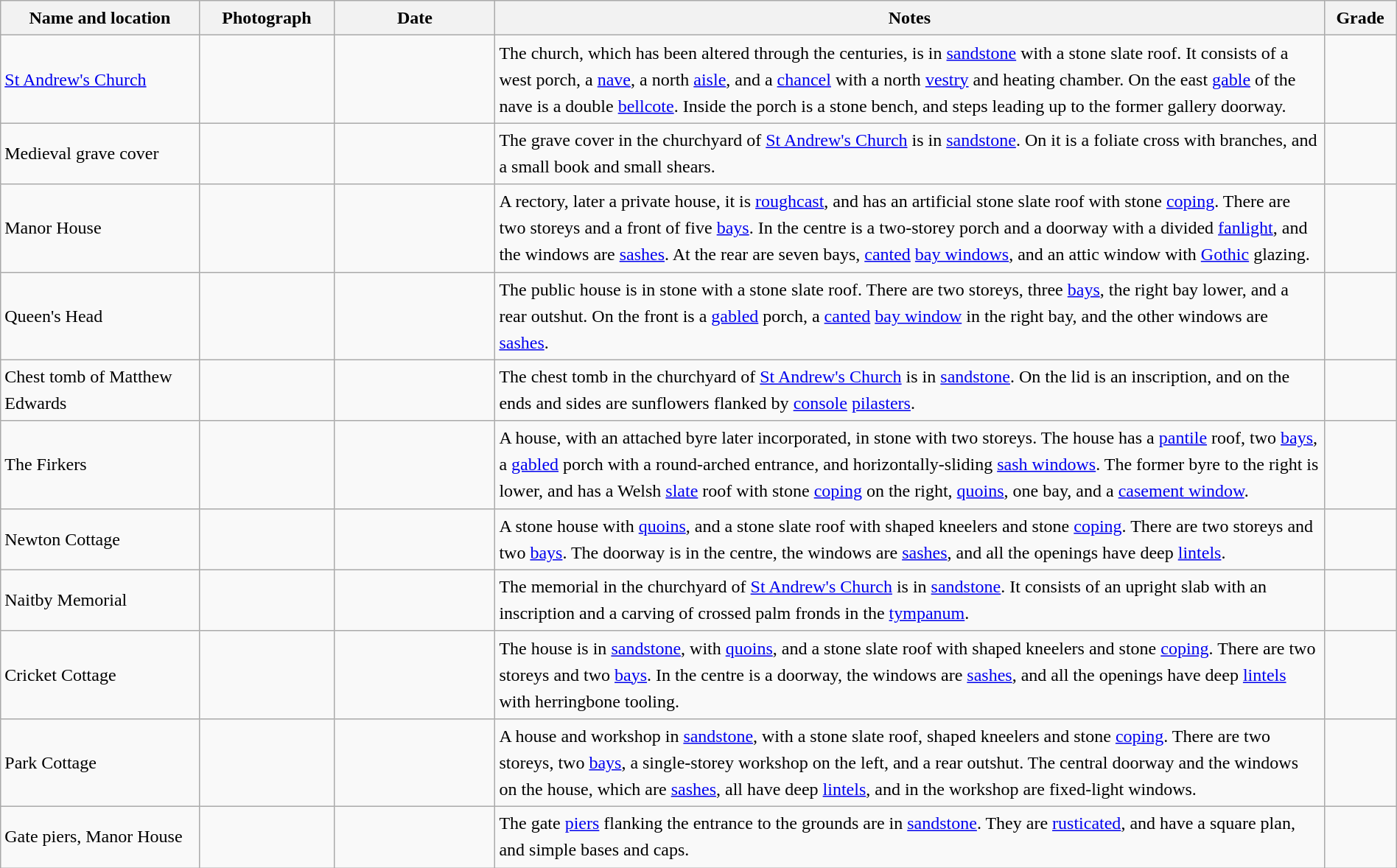<table class="wikitable sortable plainrowheaders" style="width:100%; border:0px; text-align:left; line-height:150%">
<tr>
<th scope="col"  style="width:150px">Name and location</th>
<th scope="col"  style="width:100px" class="unsortable">Photograph</th>
<th scope="col"  style="width:120px">Date</th>
<th scope="col"  style="width:650px" class="unsortable">Notes</th>
<th scope="col"  style="width:50px">Grade</th>
</tr>
<tr>
<td><a href='#'>St Andrew's Church</a><br><small></small></td>
<td></td>
<td align="center"></td>
<td>The church, which has been altered through the centuries, is in <a href='#'>sandstone</a> with a stone slate roof.  It consists of a west porch, a <a href='#'>nave</a>, a north <a href='#'>aisle</a>, and a <a href='#'>chancel</a> with a north <a href='#'>vestry</a> and heating chamber.  On the east <a href='#'>gable</a> of the nave is a double <a href='#'>bellcote</a>.  Inside the porch is a stone bench, and steps leading up to the former gallery doorway.</td>
<td align="center" ></td>
</tr>
<tr>
<td>Medieval grave cover<br><small></small></td>
<td></td>
<td align="center"></td>
<td>The grave cover in the churchyard of <a href='#'>St Andrew's Church</a> is in <a href='#'>sandstone</a>.  On it is a foliate cross with branches, and a small book and small shears.</td>
<td align="center" ></td>
</tr>
<tr>
<td>Manor House<br><small></small></td>
<td></td>
<td align="center"></td>
<td>A rectory, later a private house, it is <a href='#'>roughcast</a>, and has an artificial stone slate roof with stone <a href='#'>coping</a>.  There are two storeys and a front of five <a href='#'>bays</a>.  In the centre is a two-storey porch and a doorway with a divided <a href='#'>fanlight</a>, and the windows are <a href='#'>sashes</a>.  At the rear are seven bays, <a href='#'>canted</a> <a href='#'>bay windows</a>, and an attic window with <a href='#'>Gothic</a> glazing.</td>
<td align="center" ></td>
</tr>
<tr>
<td>Queen's Head<br><small></small></td>
<td></td>
<td align="center"></td>
<td>The public house is in stone with a stone slate roof.  There are two storeys, three <a href='#'>bays</a>, the right bay lower, and a rear outshut.  On the front is a <a href='#'>gabled</a> porch, a <a href='#'>canted</a> <a href='#'>bay window</a> in the right bay, and the other windows are <a href='#'>sashes</a>.</td>
<td align="center" ></td>
</tr>
<tr>
<td>Chest tomb of Matthew Edwards<br><small></small></td>
<td></td>
<td align="center"></td>
<td>The chest tomb in the churchyard of <a href='#'>St Andrew's Church</a> is in <a href='#'>sandstone</a>.  On the lid is an inscription, and on the ends and sides are sunflowers flanked by <a href='#'>console</a> <a href='#'>pilasters</a>.</td>
<td align="center" ></td>
</tr>
<tr>
<td>The Firkers<br><small></small></td>
<td></td>
<td align="center"></td>
<td>A house, with an attached byre later incorporated, in stone with two storeys.  The house has a <a href='#'>pantile</a> roof, two <a href='#'>bays</a>, a <a href='#'>gabled</a> porch with a round-arched entrance, and horizontally-sliding <a href='#'>sash windows</a>.  The former byre to the right is lower, and has a Welsh <a href='#'>slate</a> roof with stone <a href='#'>coping</a> on the right, <a href='#'>quoins</a>, one bay, and a <a href='#'>casement window</a>.</td>
<td align="center" ></td>
</tr>
<tr>
<td>Newton Cottage<br><small></small></td>
<td></td>
<td align="center"></td>
<td>A stone house with <a href='#'>quoins</a>, and a stone slate roof with shaped kneelers and stone <a href='#'>coping</a>.  There are two storeys and two <a href='#'>bays</a>.  The doorway is in the centre, the windows are <a href='#'>sashes</a>, and all the openings have deep <a href='#'>lintels</a>.</td>
<td align="center" ></td>
</tr>
<tr>
<td>Naitby Memorial<br><small></small></td>
<td></td>
<td align="center"></td>
<td>The memorial in the churchyard of <a href='#'>St Andrew's Church</a> is in <a href='#'>sandstone</a>. It consists of an upright slab with an inscription and a carving of crossed palm fronds in the <a href='#'>tympanum</a>.</td>
<td align="center" ></td>
</tr>
<tr>
<td>Cricket Cottage<br><small></small></td>
<td></td>
<td align="center"></td>
<td>The house is in <a href='#'>sandstone</a>, with <a href='#'>quoins</a>, and a stone slate roof with shaped kneelers and stone <a href='#'>coping</a>.  There are two storeys and two <a href='#'>bays</a>.  In the centre is a doorway, the windows are <a href='#'>sashes</a>, and all the openings have deep <a href='#'>lintels</a> with herringbone tooling.</td>
<td align="center" ></td>
</tr>
<tr>
<td>Park Cottage<br><small></small></td>
<td></td>
<td align="center"></td>
<td>A house and workshop in <a href='#'>sandstone</a>, with a stone slate roof, shaped kneelers and stone <a href='#'>coping</a>.  There are two storeys, two <a href='#'>bays</a>, a single-storey workshop on the left, and a rear outshut.  The central doorway and the windows on the house, which are <a href='#'>sashes</a>, all have deep <a href='#'>lintels</a>, and in the workshop are fixed-light windows.</td>
<td align="center" ></td>
</tr>
<tr>
<td>Gate piers, Manor House<br><small></small></td>
<td></td>
<td align="center"></td>
<td>The gate <a href='#'>piers</a> flanking the entrance to the grounds are in <a href='#'>sandstone</a>.  They are <a href='#'>rusticated</a>, and have a square plan, and simple bases and caps.</td>
<td align="center" ></td>
</tr>
<tr>
</tr>
</table>
